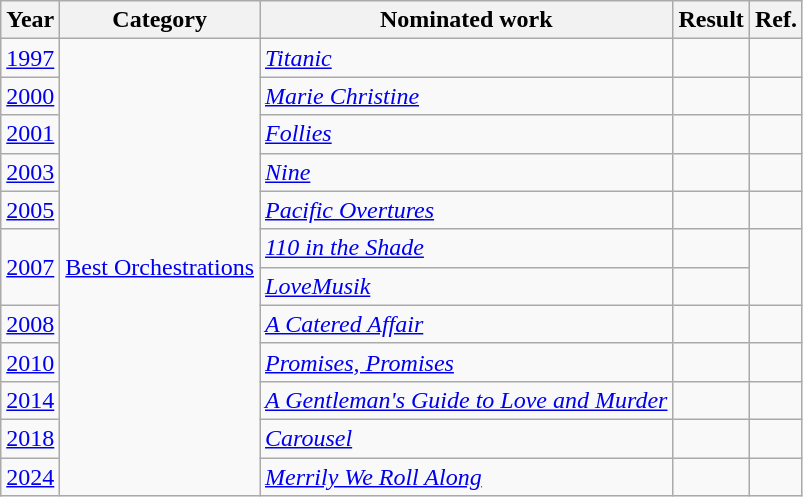<table class="wikitable">
<tr>
<th>Year</th>
<th>Category</th>
<th>Nominated work</th>
<th>Result</th>
<th>Ref.</th>
</tr>
<tr>
<td><a href='#'>1997</a></td>
<td rowspan="12"><a href='#'>Best Orchestrations</a></td>
<td><em><a href='#'>Titanic</a></em></td>
<td></td>
<td align="center"></td>
</tr>
<tr>
<td><a href='#'>2000</a></td>
<td><em><a href='#'>Marie Christine</a></em></td>
<td></td>
<td align="center"></td>
</tr>
<tr>
<td><a href='#'>2001</a></td>
<td><em><a href='#'>Follies</a></em></td>
<td></td>
<td align="center"></td>
</tr>
<tr>
<td><a href='#'>2003</a></td>
<td><em><a href='#'>Nine</a></em></td>
<td></td>
<td align="center"></td>
</tr>
<tr>
<td><a href='#'>2005</a></td>
<td><em><a href='#'>Pacific Overtures</a></em></td>
<td></td>
<td align="center"></td>
</tr>
<tr>
<td rowspan="2"><a href='#'>2007</a></td>
<td><em><a href='#'>110 in the Shade</a></em></td>
<td></td>
<td align="center" rowspan="2"></td>
</tr>
<tr>
<td><em><a href='#'>LoveMusik</a></em></td>
<td></td>
</tr>
<tr>
<td><a href='#'>2008</a></td>
<td><em><a href='#'>A Catered Affair</a></em></td>
<td></td>
<td align="center"></td>
</tr>
<tr>
<td><a href='#'>2010</a></td>
<td><em><a href='#'>Promises, Promises</a></em></td>
<td></td>
<td align="center"></td>
</tr>
<tr>
<td><a href='#'>2014</a></td>
<td><em><a href='#'>A Gentleman's Guide to Love and Murder</a></em></td>
<td></td>
<td align="center"></td>
</tr>
<tr>
<td><a href='#'>2018</a></td>
<td><em><a href='#'>Carousel</a></em></td>
<td></td>
<td align="center"></td>
</tr>
<tr>
<td><a href='#'>2024</a></td>
<td><em><a href='#'>Merrily We Roll Along</a></em></td>
<td></td>
<td align="center"></td>
</tr>
</table>
